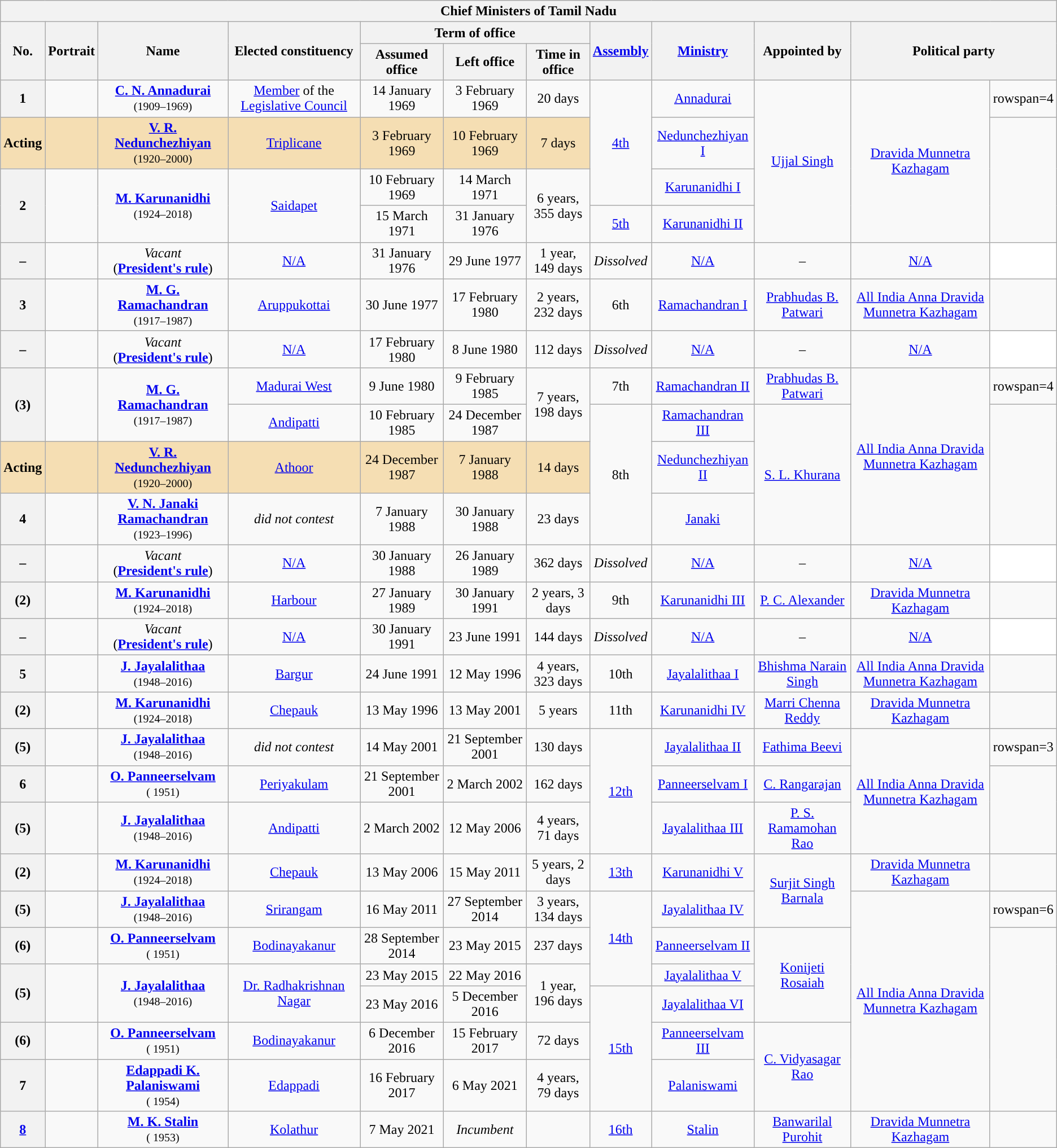<table class="wikitable sortable" style="text-align:center;">
<tr>
<th colspan=12><strong>Chief Ministers of Tamil Nadu</strong></th>
</tr>
<tr>
<th rowspan=2>No.</th>
<th rowspan=2>Portrait</th>
<th rowspan=2>Name<br><small></small></th>
<th rowspan=2>Elected constituency</th>
<th colspan=3>Term of office</th>
<th rowspan=2><a href='#'>Assembly</a><br></th>
<th rowspan=2><a href='#'>Ministry</a></th>
<th rowspan=2>Appointed by</th>
<th rowspan=2 colspan=2>Political party</th>
</tr>
<tr>
<th>Assumed office</th>
<th>Left office</th>
<th>Time in office</th>
</tr>
<tr>
<th>1</th>
<td></td>
<td><strong><a href='#'>C. N. Annadurai</a></strong><br><small>(1909–1969)</small></td>
<td><a href='#'>Member</a> of the <a href='#'>Legislative Council</a></td>
<td>14 January 1969</td>
<td>3 February 1969</td>
<td>20 days</td>
<td rowspan=3><a href='#'>4th</a><br></td>
<td><a href='#'>Annadurai</a></td>
<td rowspan=4><a href='#'>Ujjal Singh</a></td>
<td rowspan=4><a href='#'>Dravida Munnetra Kazhagam</a></td>
<td>rowspan=4 </td>
</tr>
<tr>
<th style="background:wheat;">Acting</th>
<td style="background:wheat;"></td>
<td style="background:wheat;"><strong><a href='#'>V. R. Nedunchezhiyan</a></strong><br><small>(1920–2000)</small></td>
<td style="background:wheat;"><a href='#'>Triplicane</a></td>
<td style="background:wheat;">3 February 1969</td>
<td style="background:wheat;">10 February 1969</td>
<td style="background:wheat;">7 days</td>
<td><a href='#'>Nedunchezhiyan I</a></td>
</tr>
<tr>
<th rowspan=2>2</th>
<td rowspan=2></td>
<td rowspan=2><strong><a href='#'>M. Karunanidhi</a></strong><br><small>(1924–2018)</small></td>
<td rowspan=2><a href='#'>Saidapet</a></td>
<td>10 February 1969</td>
<td>14 March 1971</td>
<td rowspan=2>6 years, 355 days</td>
<td><a href='#'>Karunanidhi I</a></td>
</tr>
<tr>
<td>15 March 1971</td>
<td>31 January 1976</td>
<td><a href='#'>5th</a><br></td>
<td><a href='#'>Karunanidhi II</a></td>
</tr>
<tr>
<th>–</th>
<td></td>
<td><em>Vacant</em><br>(<strong><a href='#'>President's rule</a></strong>)</td>
<td><a href='#'>N/A</a></td>
<td>31 January 1976</td>
<td>29 June 1977</td>
<td>1 year, 149 days</td>
<td><em>Dissolved</em></td>
<td><a href='#'>N/A</a></td>
<td>–</td>
<td><a href='#'>N/A</a></td>
<td style="background:white;"></td>
</tr>
<tr>
<th>3</th>
<td></td>
<td><strong><a href='#'>M. G. Ramachandran</a></strong><br><small>(1917–1987)</small></td>
<td><a href='#'>Aruppukottai</a></td>
<td>30 June 1977</td>
<td>17 February 1980</td>
<td>2 years, 232 days</td>
<td>6th<br></td>
<td><a href='#'>Ramachandran I</a></td>
<td><a href='#'>Prabhudas B. Patwari</a></td>
<td><a href='#'>All India Anna Dravida Munnetra Kazhagam</a></td>
<td></td>
</tr>
<tr>
<th>–</th>
<td></td>
<td><em>Vacant</em><br>(<strong><a href='#'>President's rule</a></strong>)</td>
<td><a href='#'>N/A</a></td>
<td>17 February 1980</td>
<td>8 June 1980</td>
<td>112 days</td>
<td><em>Dissolved</em></td>
<td><a href='#'>N/A</a></td>
<td>–</td>
<td><a href='#'>N/A</a></td>
<td style="background:white;"></td>
</tr>
<tr>
<th rowspan=2>(3)</th>
<td rowspan=2></td>
<td rowspan=2><strong><a href='#'>M. G. Ramachandran</a></strong><br><small>(1917–1987)</small></td>
<td><a href='#'>Madurai West</a></td>
<td>9 June 1980</td>
<td>9 February 1985</td>
<td rowspan=2>7 years, 198 days</td>
<td>7th<br></td>
<td><a href='#'>Ramachandran II</a></td>
<td><a href='#'>Prabhudas B. Patwari</a></td>
<td rowspan=4><a href='#'>All India Anna Dravida Munnetra Kazhagam</a></td>
<td>rowspan=4 </td>
</tr>
<tr>
<td><a href='#'>Andipatti</a></td>
<td>10 February 1985</td>
<td>24 December 1987</td>
<td rowspan=3>8th<br></td>
<td><a href='#'>Ramachandran III</a></td>
<td rowspan=3><a href='#'>S. L. Khurana</a></td>
</tr>
<tr>
<th style="background:wheat;">Acting</th>
<td style="background:wheat;"></td>
<td style="background:wheat;"><strong><a href='#'>V. R. Nedunchezhiyan</a></strong><br><small>(1920–2000)</small></td>
<td style="background:wheat;"><a href='#'>Athoor</a></td>
<td style="background:wheat;">24 December 1987</td>
<td style="background:wheat;">7 January 1988</td>
<td style="background:wheat;">14 days</td>
<td><a href='#'>Nedunchezhiyan II</a></td>
</tr>
<tr>
<th>4</th>
<td></td>
<td><strong><a href='#'>V. N. Janaki Ramachandran</a></strong><br><small>(1923–1996)</small></td>
<td><em>did not contest</em></td>
<td>7 January 1988</td>
<td>30 January 1988</td>
<td>23 days</td>
<td><a href='#'>Janaki</a></td>
</tr>
<tr>
<th>–</th>
<td></td>
<td><em>Vacant</em><br>(<strong><a href='#'>President's rule</a></strong>)</td>
<td><a href='#'>N/A</a></td>
<td>30 January 1988</td>
<td>26 January 1989</td>
<td>362 days</td>
<td><em>Dissolved</em></td>
<td><a href='#'>N/A</a></td>
<td>–</td>
<td><a href='#'>N/A</a></td>
<td style="background:white;"></td>
</tr>
<tr>
<th>(2)</th>
<td></td>
<td><strong><a href='#'>M. Karunanidhi</a></strong><br><small>(1924–2018)</small></td>
<td><a href='#'>Harbour</a></td>
<td>27 January 1989</td>
<td>30 January 1991</td>
<td>2 years, 3 days</td>
<td>9th<br></td>
<td><a href='#'>Karunanidhi III</a></td>
<td><a href='#'>P. C. Alexander</a></td>
<td><a href='#'>Dravida Munnetra Kazhagam</a></td>
<td></td>
</tr>
<tr>
<th>–</th>
<td></td>
<td><em>Vacant</em><br>(<strong><a href='#'>President's rule</a></strong>)</td>
<td><a href='#'>N/A</a></td>
<td>30 January 1991</td>
<td>23 June 1991</td>
<td>144 days</td>
<td><em>Dissolved</em></td>
<td><a href='#'>N/A</a></td>
<td>–</td>
<td><a href='#'>N/A</a></td>
<td style="background:white;"></td>
</tr>
<tr>
<th>5</th>
<td></td>
<td><strong><a href='#'>J. Jayalalithaa</a></strong><br><small>(1948–2016)</small></td>
<td><a href='#'>Bargur</a></td>
<td>24 June 1991</td>
<td>12 May 1996</td>
<td>4 years, 323 days</td>
<td>10th<br></td>
<td><a href='#'>Jayalalithaa I</a></td>
<td><a href='#'>Bhishma Narain Singh</a></td>
<td><a href='#'>All India Anna Dravida Munnetra Kazhagam</a></td>
<td></td>
</tr>
<tr>
<th>(2)</th>
<td></td>
<td><strong><a href='#'>M. Karunanidhi</a></strong><br><small>(1924–2018)</small></td>
<td><a href='#'>Chepauk</a></td>
<td>13 May 1996</td>
<td>13 May 2001</td>
<td>5 years</td>
<td>11th<br></td>
<td><a href='#'>Karunanidhi IV</a></td>
<td><a href='#'>Marri Chenna Reddy</a></td>
<td><a href='#'>Dravida Munnetra Kazhagam</a></td>
<td></td>
</tr>
<tr>
<th>(5)</th>
<td></td>
<td><strong><a href='#'>J. Jayalalithaa</a></strong><br><small>(1948–2016)</small></td>
<td><em>did not contest</em></td>
<td>14 May 2001</td>
<td>21 September 2001</td>
<td>130 days</td>
<td rowspan=3><a href='#'>12th</a><br></td>
<td><a href='#'>Jayalalithaa II</a></td>
<td><a href='#'>Fathima Beevi</a></td>
<td rowspan=3><a href='#'>All India Anna Dravida Munnetra Kazhagam</a></td>
<td>rowspan=3 </td>
</tr>
<tr>
<th>6</th>
<td></td>
<td><strong><a href='#'>O. Panneerselvam</a></strong><br><small>( 1951)</small></td>
<td><a href='#'>Periyakulam</a></td>
<td>21 September 2001</td>
<td>2 March 2002</td>
<td>162 days</td>
<td><a href='#'>Panneerselvam I</a></td>
<td><a href='#'>C. Rangarajan</a></td>
</tr>
<tr>
<th>(5)</th>
<td></td>
<td><strong><a href='#'>J. Jayalalithaa</a></strong><br><small>(1948–2016)</small></td>
<td><a href='#'>Andipatti</a></td>
<td>2 March 2002</td>
<td>12 May 2006</td>
<td>4 years, 71 days</td>
<td><a href='#'>Jayalalithaa III</a></td>
<td><a href='#'>P. S. Ramamohan Rao</a></td>
</tr>
<tr>
<th>(2)</th>
<td></td>
<td><strong><a href='#'>M. Karunanidhi</a></strong><br><small>(1924–2018)</small></td>
<td><a href='#'>Chepauk</a></td>
<td>13 May 2006</td>
<td>15 May 2011</td>
<td>5 years, 2 days</td>
<td><a href='#'>13th</a><br></td>
<td><a href='#'>Karunanidhi V</a></td>
<td rowspan=2><a href='#'>Surjit Singh Barnala</a></td>
<td><a href='#'>Dravida Munnetra Kazhagam</a></td>
<td></td>
</tr>
<tr>
<th>(5)</th>
<td></td>
<td><strong><a href='#'>J. Jayalalithaa</a></strong><br><small>(1948–2016)</small></td>
<td><a href='#'>Srirangam</a></td>
<td>16 May 2011</td>
<td>27 September 2014</td>
<td>3 years, 134 days</td>
<td rowspan=3><a href='#'>14th</a><br></td>
<td><a href='#'>Jayalalithaa IV</a></td>
<td rowspan=6><a href='#'>All India Anna Dravida Munnetra Kazhagam</a></td>
<td>rowspan=6 </td>
</tr>
<tr>
<th>(6)</th>
<td></td>
<td><strong><a href='#'>O. Panneerselvam</a></strong><br><small>( 1951)</small></td>
<td><a href='#'>Bodinayakanur</a></td>
<td>28 September 2014</td>
<td>23 May 2015</td>
<td>237 days</td>
<td><a href='#'>Panneerselvam II</a></td>
<td rowspan=3><a href='#'>Konijeti Rosaiah</a></td>
</tr>
<tr>
<th rowspan=2>(5)</th>
<td rowspan=2></td>
<td rowspan=2><strong><a href='#'>J. Jayalalithaa</a></strong><br><small>(1948–2016)</small></td>
<td rowspan=2><a href='#'>Dr. Radhakrishnan Nagar</a></td>
<td>23 May 2015</td>
<td>22 May 2016</td>
<td rowspan=2>1 year, 196 days</td>
<td><a href='#'>Jayalalithaa V</a></td>
</tr>
<tr>
<td>23 May 2016</td>
<td>5 December 2016</td>
<td rowspan=3><a href='#'>15th</a><br></td>
<td><a href='#'>Jayalalithaa VI</a></td>
</tr>
<tr>
<th>(6)</th>
<td></td>
<td><strong><a href='#'>O. Panneerselvam</a></strong><br><small>( 1951)</small></td>
<td><a href='#'>Bodinayakanur</a></td>
<td>6 December 2016</td>
<td>15 February 2017</td>
<td>72 days</td>
<td><a href='#'>Panneerselvam III</a></td>
<td rowspan=2><a href='#'>C. Vidyasagar Rao</a></td>
</tr>
<tr>
<th>7</th>
<td></td>
<td><strong><a href='#'>Edappadi K. Palaniswami</a></strong><br><small>( 1954)</small></td>
<td><a href='#'>Edappadi</a></td>
<td>16 February 2017</td>
<td>6 May 2021</td>
<td>4 years, 79 days</td>
<td><a href='#'>Palaniswami</a></td>
</tr>
<tr>
<th><a href='#'>8</a></th>
<td></td>
<td><strong><a href='#'>M. K. Stalin</a></strong><br><small>( 1953)</small></td>
<td><a href='#'>Kolathur</a></td>
<td>7 May 2021</td>
<td><em>Incumbent</em></td>
<td></td>
<td><a href='#'>16th</a><br></td>
<td><a href='#'>Stalin</a></td>
<td><a href='#'>Banwarilal Purohit</a></td>
<td><a href='#'>Dravida Munnetra Kazhagam</a></td>
<td></td>
</tr>
</table>
